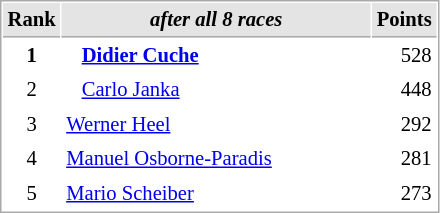<table cellspacing="1" cellpadding="3" style="border:1px solid #AAAAAA;font-size:86%">
<tr bgcolor="#E4E4E4">
<th style="border-bottom:1px solid #AAAAAA" width=10>Rank</th>
<th style="border-bottom:1px solid #AAAAAA" width=200><strong><em>after all 8 races</em></strong></th>
<th style="border-bottom:1px solid #AAAAAA" width=20>Points</th>
</tr>
<tr>
<td align="center"><strong>1</strong></td>
<td>   <strong><a href='#'>Didier Cuche</a> </strong></td>
<td align="right">528</td>
</tr>
<tr>
<td align="center">2</td>
<td>   <a href='#'>Carlo Janka</a></td>
<td align="right">448</td>
</tr>
<tr>
<td align="center">3</td>
<td> <a href='#'>Werner Heel</a></td>
<td align="right">292</td>
</tr>
<tr>
<td align="center">4</td>
<td> <a href='#'>Manuel Osborne-Paradis</a></td>
<td align="right">281</td>
</tr>
<tr>
<td align="center">5</td>
<td> <a href='#'>Mario Scheiber</a></td>
<td align="right">273</td>
</tr>
</table>
